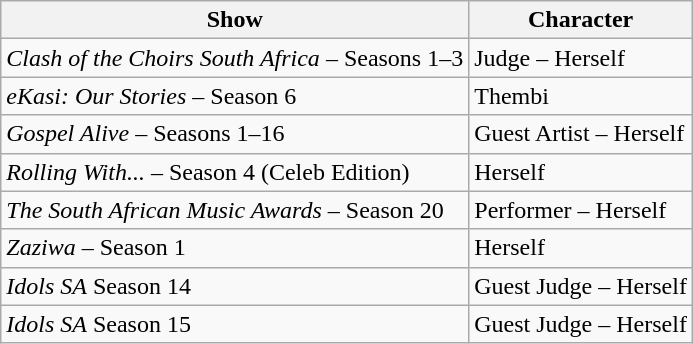<table class="wikitable">
<tr>
<th>Show</th>
<th>Character</th>
</tr>
<tr>
<td><em>Clash of the Choirs South Africa</em> – Seasons 1–3</td>
<td>Judge – Herself<br></td>
</tr>
<tr>
<td><em>eKasi: Our Stories</em> – Season 6</td>
<td>Thembi</td>
</tr>
<tr>
<td><em>Gospel Alive</em> – Seasons 1–16</td>
<td>Guest Artist – Herself</td>
</tr>
<tr>
<td><em>Rolling With...</em> – Season 4 (Celeb Edition)</td>
<td>Herself</td>
</tr>
<tr>
<td><em>The South African Music Awards</em> – Season 20</td>
<td>Performer – Herself</td>
</tr>
<tr>
<td><em>Zaziwa</em> – Season 1</td>
<td>Herself</td>
</tr>
<tr>
<td><em>Idols SA</em> Season 14</td>
<td>Guest Judge – Herself</td>
</tr>
<tr>
<td><em>Idols SA</em> Season 15</td>
<td>Guest Judge – Herself</td>
</tr>
</table>
